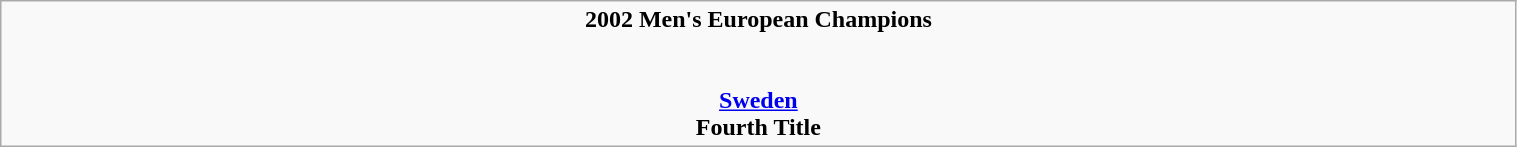<table class="wikitable" style="width: 80%;">
<tr style="text-align: center;">
<td><strong>2002 Men's European Champions</strong> <br><br> <br><strong><a href='#'>Sweden</a></strong><br><strong>Fourth Title</strong></td>
</tr>
</table>
